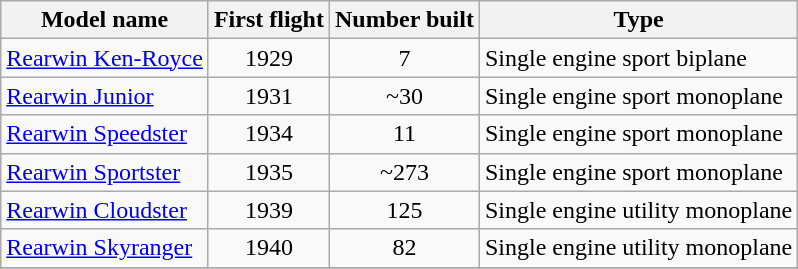<table class="wikitable sortable">
<tr>
<th>Model name</th>
<th>First flight</th>
<th>Number built</th>
<th>Type</th>
</tr>
<tr>
<td align=left><a href='#'>Rearwin Ken-Royce</a></td>
<td align=center>1929</td>
<td align=center>7</td>
<td align=left>Single engine sport biplane</td>
</tr>
<tr>
<td align=left><a href='#'>Rearwin Junior</a></td>
<td align=center>1931</td>
<td align=center>~30</td>
<td align=left>Single engine sport monoplane</td>
</tr>
<tr>
<td align=left><a href='#'>Rearwin Speedster</a></td>
<td align=center>1934</td>
<td align=center>11</td>
<td align=left>Single engine sport monoplane</td>
</tr>
<tr>
<td align=left><a href='#'>Rearwin Sportster</a></td>
<td align=center>1935</td>
<td align=center>~273</td>
<td align=left>Single engine sport monoplane</td>
</tr>
<tr>
<td align=left><a href='#'>Rearwin Cloudster</a></td>
<td align=center>1939</td>
<td align=center>125</td>
<td align=left>Single engine utility monoplane</td>
</tr>
<tr>
<td align=left><a href='#'>Rearwin Skyranger</a></td>
<td align=center>1940</td>
<td align=center>82</td>
<td align=left>Single engine utility monoplane</td>
</tr>
<tr>
</tr>
</table>
